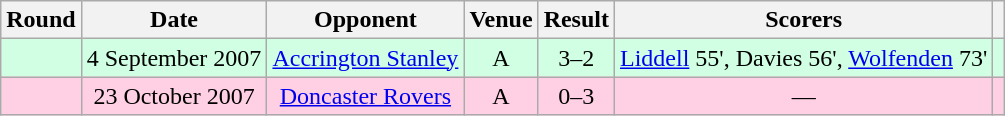<table class="wikitable sortable" style="text-align:center">
<tr>
<th>Round</th>
<th>Date</th>
<th>Opponent</th>
<th>Venue</th>
<th>Result</th>
<th class="unsortable">Scorers</th>
<th class="unsortable"></th>
</tr>
<tr bgcolor="d0ffe3">
<td></td>
<td>4 September 2007</td>
<td><a href='#'>Accrington Stanley</a></td>
<td>A</td>
<td>3–2</td>
<td><a href='#'>Liddell</a> 55', Davies 56', <a href='#'>Wolfenden</a> 73'</td>
<td></td>
</tr>
<tr bgcolor="ffd0e3">
<td></td>
<td>23 October 2007</td>
<td><a href='#'>Doncaster Rovers</a></td>
<td>A</td>
<td>0–3</td>
<td>—</td>
<td></td>
</tr>
</table>
